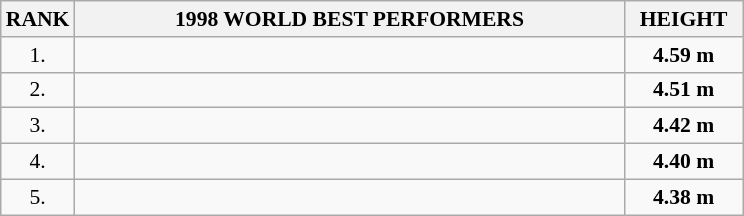<table class="wikitable" style="border-collapse: collapse; font-size: 90%;">
<tr>
<th>RANK</th>
<th align="center" style="width: 25em">1998 WORLD BEST PERFORMERS</th>
<th align="center" style="width: 5em">HEIGHT</th>
</tr>
<tr>
<td align="center">1.</td>
<td></td>
<td align="center"><strong>4.59 m</strong></td>
</tr>
<tr>
<td align="center">2.</td>
<td></td>
<td align="center"><strong>4.51 m</strong></td>
</tr>
<tr>
<td align="center">3.</td>
<td></td>
<td align="center"><strong>4.42 m</strong></td>
</tr>
<tr>
<td align="center">4.</td>
<td></td>
<td align="center"><strong>4.40 m</strong></td>
</tr>
<tr>
<td align="center">5.</td>
<td></td>
<td align="center"><strong>4.38 m</strong></td>
</tr>
</table>
